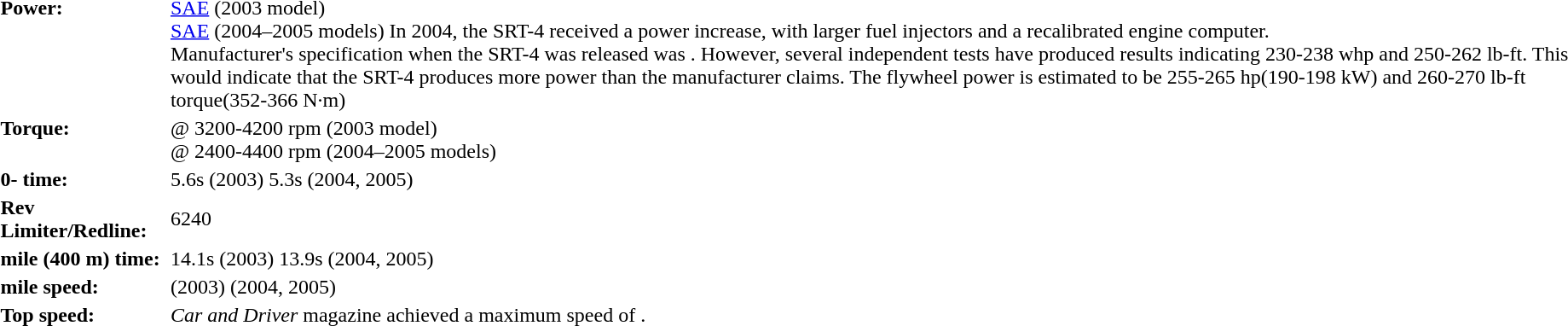<table>
<tr>
<th valign=top align=left><strong>Power:</strong></th>
<td><a href='#'>SAE</a>  (2003 model) <br> <a href='#'>SAE</a>  (2004–2005 models) In 2004, the SRT-4 received a power increase, with larger fuel injectors and a recalibrated engine computer.<br>Manufacturer's specification when the SRT-4 was released was . However, several independent tests have produced results indicating 230-238 whp and 250-262 lb-ft. This would indicate that the SRT-4 produces more power than the manufacturer claims. The flywheel power is estimated to be 255-265 hp(190-198 kW) and 260-270 lb-ft torque(352-366 N·m)</td>
</tr>
<tr>
<th valign=top align=left>Torque:</th>
<td> @ 3200-4200 rpm (2003 model)<br> @ 2400-4400 rpm (2004–2005 models)</td>
</tr>
<tr>
<th valign=top align=left>0- time:</th>
<td>5.6s (2003) 5.3s (2004, 2005)</td>
</tr>
<tr>
<th valign=top align=left>Rev Limiter/Redline:</th>
<td>6240</td>
</tr>
<tr>
<th valign=top align=left> mile (400 m) time:</th>
<td>14.1s (2003) 13.9s (2004, 2005)</td>
</tr>
<tr>
<th valign=top align=left> mile speed:</th>
<td> (2003)  (2004, 2005)</td>
</tr>
<tr>
<th valign=top align=left>Top speed:</th>
<td><em>Car and Driver</em> magazine achieved a maximum speed of .</td>
</tr>
</table>
